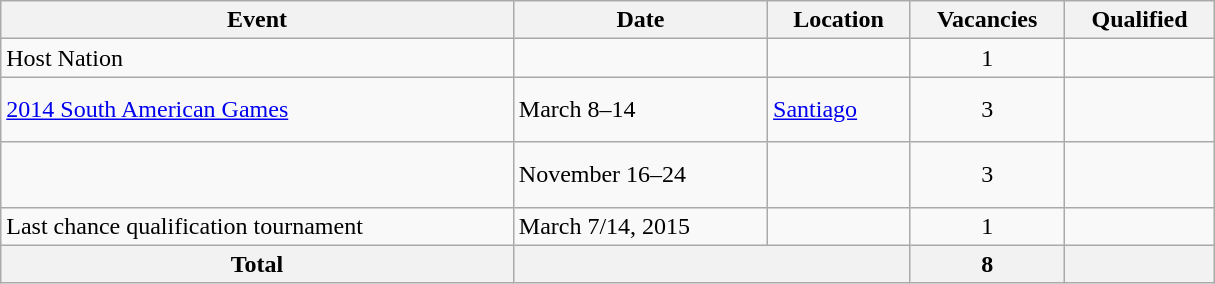<table class="wikitable" width=810>
<tr>
<th>Event</th>
<th>Date</th>
<th>Location</th>
<th>Vacancies</th>
<th>Qualified</th>
</tr>
<tr>
<td>Host Nation</td>
<td></td>
<td></td>
<td align=center>1</td>
<td></td>
</tr>
<tr>
<td><a href='#'>2014 South American Games</a></td>
<td>March 8–14</td>
<td> <a href='#'>Santiago</a></td>
<td align=center>3</td>
<td><br><br></td>
</tr>
<tr>
<td></td>
<td>November 16–24</td>
<td></td>
<td align=center>3</td>
<td><br><br></td>
</tr>
<tr>
<td>Last chance qualification tournament</td>
<td>March 7/14, 2015</td>
<td><br></td>
<td align=center>1</td>
<td></td>
</tr>
<tr>
<th>Total</th>
<th colspan="2"></th>
<th>8</th>
<th></th>
</tr>
</table>
